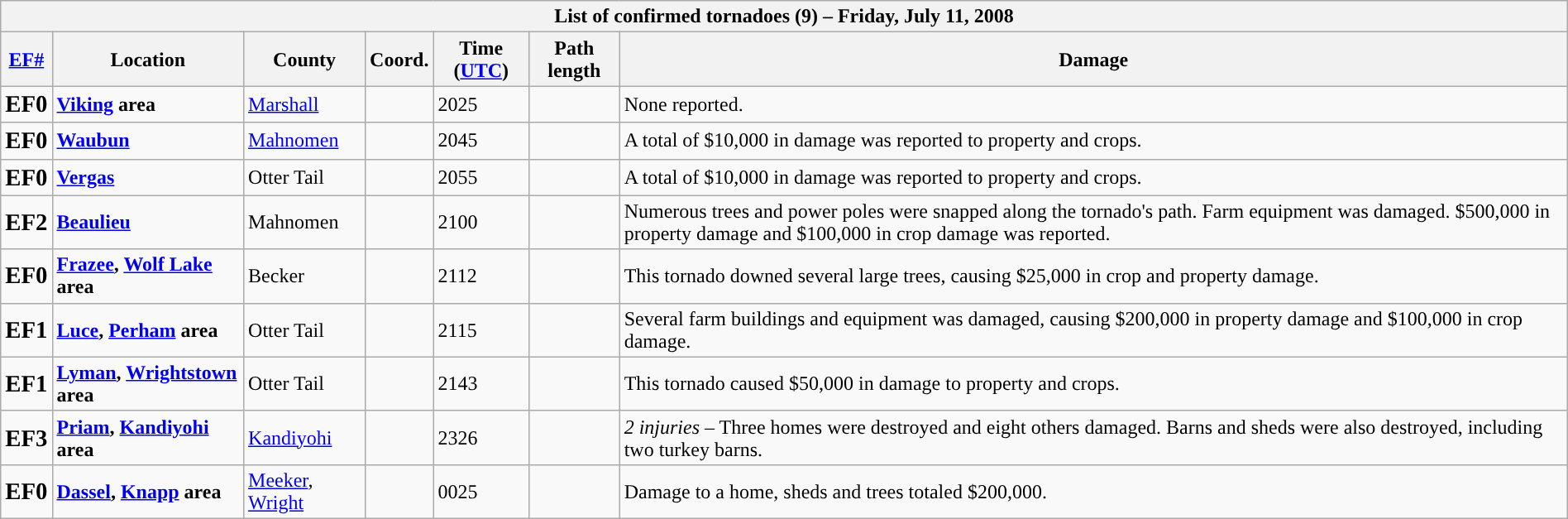<table class="wikitable collapsible" width="100%">
<tr>
<th colspan="7">List of confirmed tornadoes (9) – Friday, July 11, 2008</th>
</tr>
<tr>
<th><a href='#'>EF#</a></th>
<th>Location</th>
<th>County</th>
<th>Coord.</th>
<th>Time (<a href='#'>UTC</a>)</th>
<th>Path length</th>
<th>Damage</th>
</tr>
<tr>
<td><big><strong>EF0</strong></big></td>
<td><strong><a href='#'>Viking</a> area</strong></td>
<td><a href='#'>Marshall</a></td>
<td></td>
<td>2025</td>
<td></td>
<td>None reported.</td>
</tr>
<tr>
<td><big><strong>EF0</strong></big></td>
<td><strong><a href='#'>Waubun</a></strong></td>
<td><a href='#'>Mahnomen</a></td>
<td></td>
<td>2045</td>
<td></td>
<td>A total of $10,000 in damage was reported to property and crops.</td>
</tr>
<tr>
<td><big><strong>EF0</strong></big></td>
<td><strong><a href='#'>Vergas</a></strong></td>
<td>Otter Tail</td>
<td></td>
<td>2055</td>
<td></td>
<td>A total of $10,000 in damage was reported to property and crops.</td>
</tr>
<tr>
<td><big><strong>EF2</strong></big></td>
<td><strong><a href='#'>Beaulieu</a></strong></td>
<td>Mahnomen</td>
<td></td>
<td>2100</td>
<td></td>
<td>Numerous trees and power poles were snapped along the tornado's path.  Farm equipment was damaged.  $500,000 in property damage and $100,000 in crop damage was reported.</td>
</tr>
<tr>
<td><big><strong>EF0</strong></big></td>
<td><strong><a href='#'>Frazee</a>, <a href='#'>Wolf Lake</a> area</strong></td>
<td>Becker</td>
<td></td>
<td>2112</td>
<td></td>
<td>This tornado downed several large trees, causing $25,000 in crop and property damage.</td>
</tr>
<tr>
<td><big><strong>EF1</strong></big></td>
<td><strong><a href='#'>Luce</a>, <a href='#'>Perham</a> area</strong></td>
<td>Otter Tail</td>
<td></td>
<td>2115</td>
<td></td>
<td>Several farm buildings and equipment was damaged, causing $200,000 in property damage and $100,000 in crop damage.</td>
</tr>
<tr>
<td><big><strong>EF1</strong></big></td>
<td><strong><a href='#'>Lyman</a>, <a href='#'>Wrightstown</a> area</strong></td>
<td>Otter Tail</td>
<td></td>
<td>2143</td>
<td></td>
<td>This tornado caused $50,000 in damage to property and crops.</td>
</tr>
<tr>
<td><big><strong>EF3</strong></big></td>
<td><strong><a href='#'>Priam</a>, <a href='#'>Kandiyohi</a> area</strong></td>
<td><a href='#'>Kandiyohi</a></td>
<td></td>
<td>2326</td>
<td></td>
<td><em>2 injuries</em> – Three homes were destroyed and eight others damaged. Barns and sheds were also destroyed, including two turkey barns.</td>
</tr>
<tr>
<td><big><strong>EF0</strong></big></td>
<td><strong><a href='#'>Dassel</a>, <a href='#'>Knapp</a> area</strong></td>
<td><a href='#'>Meeker</a>, <a href='#'>Wright</a></td>
<td></td>
<td>0025</td>
<td></td>
<td>Damage to a home, sheds and trees totaled $200,000.</td>
</tr>
</table>
